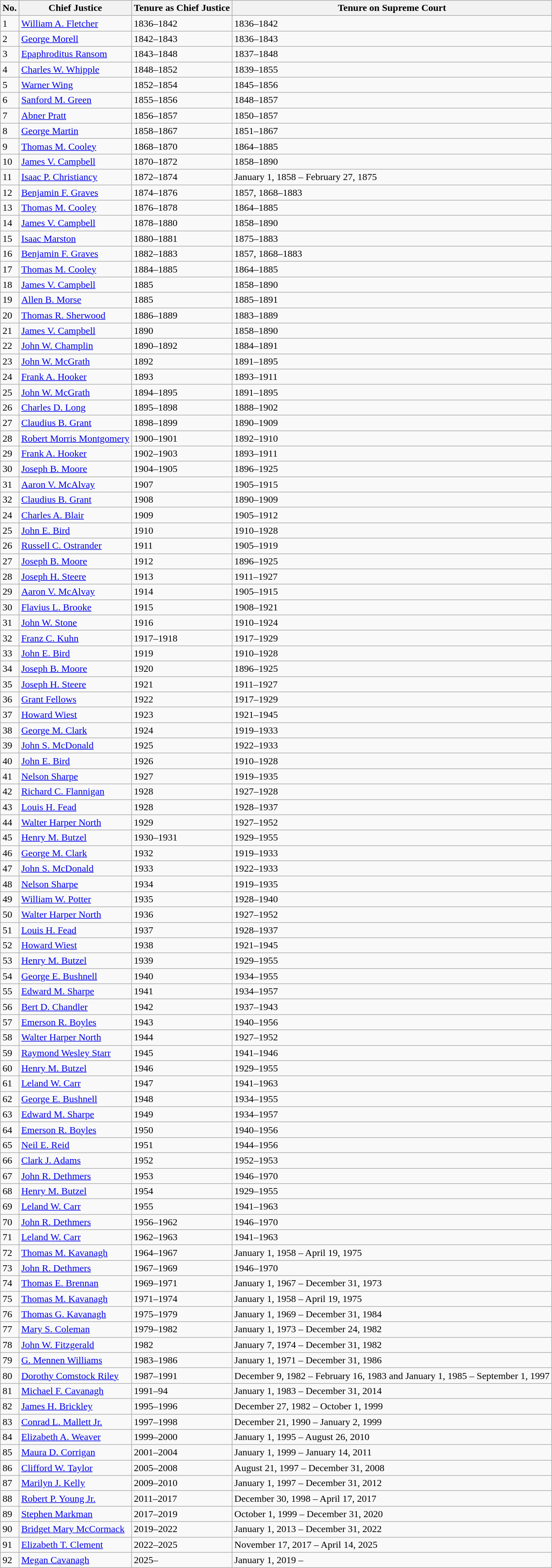<table class="wikitable">
<tr>
<th>No.</th>
<th>Chief Justice</th>
<th>Tenure as Chief Justice</th>
<th>Tenure on Supreme Court</th>
</tr>
<tr>
<td>1</td>
<td><a href='#'>William A. Fletcher</a></td>
<td>1836–1842</td>
<td>1836–1842</td>
</tr>
<tr>
<td>2</td>
<td><a href='#'>George Morell</a></td>
<td>1842–1843</td>
<td>1836–1843</td>
</tr>
<tr>
<td>3</td>
<td><a href='#'>Epaphroditus Ransom</a></td>
<td>1843–1848</td>
<td>1837–1848</td>
</tr>
<tr>
<td>4</td>
<td><a href='#'>Charles W. Whipple</a></td>
<td>1848–1852</td>
<td>1839–1855</td>
</tr>
<tr>
<td>5</td>
<td><a href='#'>Warner Wing</a></td>
<td>1852–1854</td>
<td>1845–1856</td>
</tr>
<tr>
<td>6</td>
<td><a href='#'>Sanford M. Green</a></td>
<td>1855–1856</td>
<td>1848–1857</td>
</tr>
<tr>
<td>7</td>
<td><a href='#'>Abner Pratt</a></td>
<td>1856–1857</td>
<td>1850–1857</td>
</tr>
<tr>
<td>8</td>
<td><a href='#'>George Martin</a></td>
<td>1858–1867</td>
<td>1851–1867</td>
</tr>
<tr>
<td>9</td>
<td><a href='#'>Thomas M. Cooley</a></td>
<td>1868–1870</td>
<td>1864–1885</td>
</tr>
<tr>
<td>10</td>
<td><a href='#'>James V. Campbell</a></td>
<td>1870–1872</td>
<td>1858–1890</td>
</tr>
<tr>
<td>11</td>
<td><a href='#'>Isaac P. Christiancy</a></td>
<td>1872–1874</td>
<td>January 1, 1858 – February 27, 1875</td>
</tr>
<tr>
<td>12</td>
<td><a href='#'>Benjamin F. Graves</a></td>
<td>1874–1876</td>
<td>1857, 1868–1883</td>
</tr>
<tr>
<td>13</td>
<td><a href='#'>Thomas M. Cooley</a></td>
<td>1876–1878</td>
<td>1864–1885</td>
</tr>
<tr>
<td>14</td>
<td><a href='#'>James V. Campbell</a></td>
<td>1878–1880</td>
<td>1858–1890</td>
</tr>
<tr>
<td>15</td>
<td><a href='#'>Isaac Marston</a></td>
<td>1880–1881</td>
<td>1875–1883</td>
</tr>
<tr>
<td>16</td>
<td><a href='#'>Benjamin F. Graves</a></td>
<td>1882–1883</td>
<td>1857, 1868–1883</td>
</tr>
<tr>
<td>17</td>
<td><a href='#'>Thomas M. Cooley</a></td>
<td>1884–1885</td>
<td>1864–1885</td>
</tr>
<tr>
<td>18</td>
<td><a href='#'>James V. Campbell</a></td>
<td>1885</td>
<td>1858–1890</td>
</tr>
<tr>
<td>19</td>
<td><a href='#'>Allen B. Morse</a></td>
<td>1885</td>
<td>1885–1891</td>
</tr>
<tr>
<td>20</td>
<td><a href='#'>Thomas R. Sherwood</a></td>
<td>1886–1889</td>
<td>1883–1889</td>
</tr>
<tr>
<td>21</td>
<td><a href='#'>James V. Campbell</a></td>
<td>1890</td>
<td>1858–1890</td>
</tr>
<tr>
<td>22</td>
<td><a href='#'>John W. Champlin</a></td>
<td>1890–1892</td>
<td>1884–1891</td>
</tr>
<tr>
<td>23</td>
<td><a href='#'>John W. McGrath</a></td>
<td>1892</td>
<td>1891–1895</td>
</tr>
<tr>
<td>24</td>
<td><a href='#'>Frank A. Hooker</a></td>
<td>1893</td>
<td>1893–1911</td>
</tr>
<tr>
<td>25</td>
<td><a href='#'>John W. McGrath</a></td>
<td>1894–1895</td>
<td>1891–1895</td>
</tr>
<tr>
<td>26</td>
<td><a href='#'>Charles D. Long</a></td>
<td>1895–1898</td>
<td>1888–1902</td>
</tr>
<tr>
<td>27</td>
<td><a href='#'>Claudius B. Grant</a></td>
<td>1898–1899</td>
<td>1890–1909</td>
</tr>
<tr>
<td>28</td>
<td><a href='#'>Robert Morris Montgomery</a></td>
<td>1900–1901</td>
<td>1892–1910</td>
</tr>
<tr>
<td>29</td>
<td><a href='#'>Frank A. Hooker</a></td>
<td>1902–1903</td>
<td>1893–1911</td>
</tr>
<tr>
<td>30</td>
<td><a href='#'>Joseph B. Moore</a></td>
<td>1904–1905</td>
<td>1896–1925</td>
</tr>
<tr>
<td>31</td>
<td><a href='#'>Aaron V. McAlvay</a></td>
<td>1907</td>
<td>1905–1915</td>
</tr>
<tr>
<td>32</td>
<td><a href='#'>Claudius B. Grant</a></td>
<td>1908</td>
<td>1890–1909</td>
</tr>
<tr>
<td>24</td>
<td><a href='#'>Charles A. Blair</a></td>
<td>1909</td>
<td>1905–1912</td>
</tr>
<tr>
<td>25</td>
<td><a href='#'>John E. Bird</a></td>
<td>1910</td>
<td>1910–1928</td>
</tr>
<tr>
<td>26</td>
<td><a href='#'>Russell C. Ostrander</a></td>
<td>1911</td>
<td>1905–1919</td>
</tr>
<tr>
<td>27</td>
<td><a href='#'>Joseph B. Moore</a></td>
<td>1912</td>
<td>1896–1925</td>
</tr>
<tr>
<td>28</td>
<td><a href='#'>Joseph H. Steere</a></td>
<td>1913</td>
<td>1911–1927</td>
</tr>
<tr>
<td>29</td>
<td><a href='#'>Aaron V. McAlvay</a></td>
<td>1914</td>
<td>1905–1915</td>
</tr>
<tr>
<td>30</td>
<td><a href='#'>Flavius L. Brooke</a></td>
<td>1915</td>
<td>1908–1921</td>
</tr>
<tr>
<td>31</td>
<td><a href='#'>John W. Stone</a></td>
<td>1916</td>
<td>1910–1924</td>
</tr>
<tr>
<td>32</td>
<td><a href='#'>Franz C. Kuhn</a></td>
<td>1917–1918</td>
<td>1917–1929</td>
</tr>
<tr>
<td>33</td>
<td><a href='#'>John E. Bird</a></td>
<td>1919</td>
<td>1910–1928</td>
</tr>
<tr>
<td>34</td>
<td><a href='#'>Joseph B. Moore</a></td>
<td>1920</td>
<td>1896–1925</td>
</tr>
<tr>
<td>35</td>
<td><a href='#'>Joseph H. Steere</a></td>
<td>1921</td>
<td>1911–1927</td>
</tr>
<tr>
<td>36</td>
<td><a href='#'>Grant Fellows</a></td>
<td>1922</td>
<td>1917–1929</td>
</tr>
<tr>
<td>37</td>
<td><a href='#'>Howard Wiest</a></td>
<td>1923</td>
<td>1921–1945</td>
</tr>
<tr>
<td>38</td>
<td><a href='#'>George M. Clark</a></td>
<td>1924</td>
<td>1919–1933</td>
</tr>
<tr>
<td>39</td>
<td><a href='#'>John S. McDonald</a></td>
<td>1925</td>
<td>1922–1933</td>
</tr>
<tr>
<td>40</td>
<td><a href='#'>John E. Bird</a></td>
<td>1926</td>
<td>1910–1928</td>
</tr>
<tr>
<td>41</td>
<td><a href='#'>Nelson Sharpe</a></td>
<td>1927</td>
<td>1919–1935</td>
</tr>
<tr>
<td>42</td>
<td><a href='#'>Richard C. Flannigan</a></td>
<td>1928</td>
<td>1927–1928</td>
</tr>
<tr>
<td>43</td>
<td><a href='#'>Louis H. Fead</a></td>
<td>1928</td>
<td>1928–1937</td>
</tr>
<tr>
<td>44</td>
<td><a href='#'>Walter Harper North</a></td>
<td>1929</td>
<td>1927–1952</td>
</tr>
<tr>
<td>45</td>
<td><a href='#'>Henry M. Butzel</a></td>
<td>1930–1931</td>
<td>1929–1955</td>
</tr>
<tr>
<td>46</td>
<td><a href='#'>George M. Clark</a></td>
<td>1932</td>
<td>1919–1933</td>
</tr>
<tr>
<td>47</td>
<td><a href='#'>John S. McDonald</a></td>
<td>1933</td>
<td>1922–1933</td>
</tr>
<tr>
<td>48</td>
<td><a href='#'>Nelson Sharpe</a></td>
<td>1934</td>
<td>1919–1935</td>
</tr>
<tr>
<td>49</td>
<td><a href='#'>William W. Potter</a></td>
<td>1935</td>
<td>1928–1940</td>
</tr>
<tr>
<td>50</td>
<td><a href='#'>Walter Harper North</a></td>
<td>1936</td>
<td>1927–1952</td>
</tr>
<tr>
<td>51</td>
<td><a href='#'>Louis H. Fead</a></td>
<td>1937</td>
<td>1928–1937</td>
</tr>
<tr>
<td>52</td>
<td><a href='#'>Howard Wiest</a></td>
<td>1938</td>
<td>1921–1945</td>
</tr>
<tr>
<td>53</td>
<td><a href='#'>Henry M. Butzel</a></td>
<td>1939</td>
<td>1929–1955</td>
</tr>
<tr>
<td>54</td>
<td><a href='#'>George E. Bushnell</a></td>
<td>1940</td>
<td>1934–1955</td>
</tr>
<tr>
<td>55</td>
<td><a href='#'>Edward M. Sharpe</a></td>
<td>1941</td>
<td>1934–1957</td>
</tr>
<tr>
<td>56</td>
<td><a href='#'>Bert D. Chandler</a></td>
<td>1942</td>
<td>1937–1943</td>
</tr>
<tr>
<td>57</td>
<td><a href='#'>Emerson R. Boyles</a></td>
<td>1943</td>
<td>1940–1956</td>
</tr>
<tr>
<td>58</td>
<td><a href='#'>Walter Harper North</a></td>
<td>1944</td>
<td>1927–1952</td>
</tr>
<tr>
<td>59</td>
<td><a href='#'>Raymond Wesley Starr</a></td>
<td>1945</td>
<td>1941–1946</td>
</tr>
<tr>
<td>60</td>
<td><a href='#'>Henry M. Butzel</a></td>
<td>1946</td>
<td>1929–1955</td>
</tr>
<tr>
<td>61</td>
<td><a href='#'>Leland W. Carr</a></td>
<td>1947</td>
<td>1941–1963</td>
</tr>
<tr>
<td>62</td>
<td><a href='#'>George E. Bushnell</a></td>
<td>1948</td>
<td>1934–1955</td>
</tr>
<tr>
<td>63</td>
<td><a href='#'>Edward M. Sharpe</a></td>
<td>1949</td>
<td>1934–1957</td>
</tr>
<tr>
<td>64</td>
<td><a href='#'>Emerson R. Boyles</a></td>
<td>1950</td>
<td>1940–1956</td>
</tr>
<tr>
<td>65</td>
<td><a href='#'>Neil E. Reid</a></td>
<td>1951</td>
<td>1944–1956</td>
</tr>
<tr>
<td>66</td>
<td><a href='#'>Clark J. Adams</a></td>
<td>1952</td>
<td>1952–1953</td>
</tr>
<tr>
<td>67</td>
<td><a href='#'>John R. Dethmers</a></td>
<td>1953</td>
<td>1946–1970</td>
</tr>
<tr>
<td>68</td>
<td><a href='#'>Henry M. Butzel</a></td>
<td>1954</td>
<td>1929–1955</td>
</tr>
<tr>
<td>69</td>
<td><a href='#'>Leland W. Carr</a></td>
<td>1955</td>
<td>1941–1963</td>
</tr>
<tr>
<td>70</td>
<td><a href='#'>John R. Dethmers</a></td>
<td>1956–1962</td>
<td>1946–1970</td>
</tr>
<tr>
<td>71</td>
<td><a href='#'>Leland W. Carr</a></td>
<td>1962–1963</td>
<td>1941–1963</td>
</tr>
<tr>
<td>72</td>
<td><a href='#'>Thomas M. Kavanagh</a></td>
<td>1964–1967</td>
<td>January 1, 1958 – April 19, 1975</td>
</tr>
<tr>
<td>73</td>
<td><a href='#'>John R. Dethmers</a></td>
<td>1967–1969</td>
<td>1946–1970</td>
</tr>
<tr>
<td>74</td>
<td><a href='#'>Thomas E. Brennan</a></td>
<td>1969–1971</td>
<td>January 1, 1967 – December 31, 1973</td>
</tr>
<tr>
<td>75</td>
<td><a href='#'>Thomas M. Kavanagh</a></td>
<td>1971–1974</td>
<td>January 1, 1958 – April 19, 1975</td>
</tr>
<tr>
<td>76</td>
<td><a href='#'>Thomas G. Kavanagh</a></td>
<td>1975–1979</td>
<td>January 1, 1969 – December 31, 1984</td>
</tr>
<tr>
<td>77</td>
<td><a href='#'>Mary S. Coleman</a></td>
<td>1979–1982</td>
<td>January 1, 1973 – December 24, 1982</td>
</tr>
<tr>
<td>78</td>
<td><a href='#'>John W. Fitzgerald</a></td>
<td>1982</td>
<td>January 7, 1974 – December 31, 1982</td>
</tr>
<tr>
<td>79</td>
<td><a href='#'>G. Mennen Williams</a></td>
<td>1983–1986</td>
<td>January 1, 1971 – December 31, 1986</td>
</tr>
<tr>
<td>80</td>
<td><a href='#'>Dorothy Comstock Riley</a></td>
<td>1987–1991</td>
<td>December 9, 1982 – February 16, 1983 and  January 1, 1985 – September 1, 1997</td>
</tr>
<tr>
<td>81</td>
<td><a href='#'>Michael F. Cavanagh</a></td>
<td>1991–94</td>
<td>January 1, 1983 – December 31, 2014</td>
</tr>
<tr>
<td>82</td>
<td><a href='#'>James H. Brickley</a></td>
<td>1995–1996</td>
<td>December 27, 1982 – October 1, 1999</td>
</tr>
<tr>
<td>83</td>
<td><a href='#'>Conrad L. Mallett Jr.</a></td>
<td>1997–1998</td>
<td>December 21, 1990 – January 2, 1999</td>
</tr>
<tr>
<td>84</td>
<td><a href='#'>Elizabeth A. Weaver</a></td>
<td>1999–2000</td>
<td>January 1, 1995 – August 26, 2010</td>
</tr>
<tr>
<td>85</td>
<td><a href='#'>Maura D. Corrigan</a></td>
<td>2001–2004</td>
<td>January 1, 1999 – January 14, 2011</td>
</tr>
<tr>
<td>86</td>
<td><a href='#'>Clifford W. Taylor</a></td>
<td>2005–2008</td>
<td>August 21, 1997 – December 31, 2008</td>
</tr>
<tr>
<td>87</td>
<td><a href='#'>Marilyn J. Kelly</a></td>
<td>2009–2010</td>
<td>January 1, 1997 – December 31, 2012</td>
</tr>
<tr>
<td>88</td>
<td><a href='#'>Robert P. Young Jr.</a></td>
<td>2011–2017</td>
<td>December 30, 1998 – April 17, 2017</td>
</tr>
<tr>
<td>89</td>
<td><a href='#'>Stephen Markman</a></td>
<td>2017–2019</td>
<td>October 1, 1999 – December 31, 2020</td>
</tr>
<tr>
<td>90</td>
<td><a href='#'>Bridget Mary McCormack</a></td>
<td>2019–2022</td>
<td>January 1, 2013 – December 31, 2022</td>
</tr>
<tr>
<td>91</td>
<td><a href='#'>Elizabeth T. Clement</a></td>
<td>2022–2025</td>
<td>November 17, 2017 – April 14, 2025</td>
</tr>
<tr>
<td>92</td>
<td><a href='#'>Megan Cavanagh</a></td>
<td>2025–</td>
<td>January 1, 2019 –</td>
</tr>
</table>
